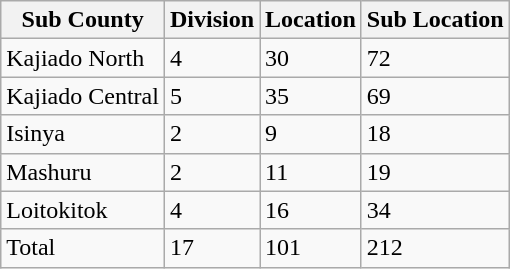<table class="wikitable">
<tr>
<th>Sub County</th>
<th>Division</th>
<th>Location</th>
<th>Sub Location</th>
</tr>
<tr>
<td>Kajiado North</td>
<td>4</td>
<td>30</td>
<td>72</td>
</tr>
<tr>
<td>Kajiado Central</td>
<td>5</td>
<td>35</td>
<td>69</td>
</tr>
<tr>
<td>Isinya</td>
<td>2</td>
<td>9</td>
<td>18</td>
</tr>
<tr>
<td>Mashuru</td>
<td>2</td>
<td>11</td>
<td>19</td>
</tr>
<tr>
<td>Loitokitok</td>
<td>4</td>
<td>16</td>
<td>34</td>
</tr>
<tr>
<td>Total</td>
<td>17</td>
<td>101</td>
<td>212</td>
</tr>
</table>
